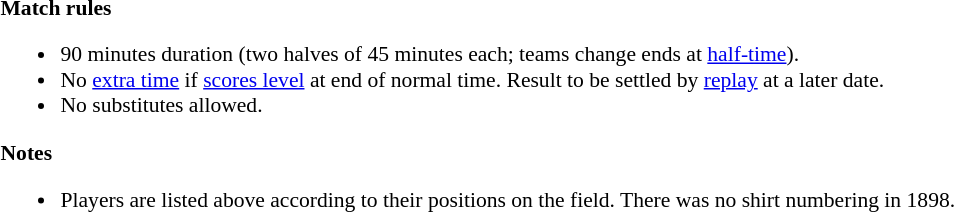<table width=100% style="font-size: 90%">
<tr>
<td width=50% valign=top><br><strong>Match rules</strong><ul><li>90 minutes duration (two halves of 45 minutes each; teams change ends at <a href='#'>half-time</a>).</li><li>No <a href='#'>extra time</a> if <a href='#'>scores level</a> at end of normal time. Result to be settled by <a href='#'>replay</a> at a later date.</li><li>No substitutes allowed.</li></ul><strong>Notes</strong><ul><li>Players are listed above according to their positions on the field. There was no shirt numbering in 1898.</li></ul></td>
</tr>
</table>
